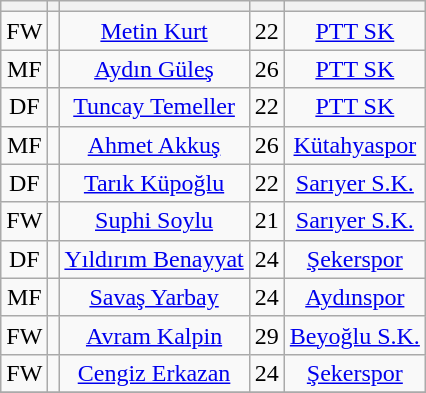<table class="wikitable sortable" style="text-align: center">
<tr>
<th></th>
<th></th>
<th></th>
<th></th>
<th></th>
</tr>
<tr>
<td>FW</td>
<td></td>
<td><a href='#'>Metin Kurt</a></td>
<td>22</td>
<td><a href='#'>PTT SK</a></td>
</tr>
<tr>
<td>MF</td>
<td></td>
<td><a href='#'>Aydın Güleş</a></td>
<td>26</td>
<td><a href='#'>PTT SK</a></td>
</tr>
<tr>
<td>DF</td>
<td></td>
<td><a href='#'>Tuncay Temeller</a></td>
<td>22</td>
<td><a href='#'>PTT SK</a></td>
</tr>
<tr>
<td>MF</td>
<td></td>
<td><a href='#'>Ahmet Akkuş</a></td>
<td>26</td>
<td><a href='#'>Kütahyaspor</a></td>
</tr>
<tr>
<td>DF</td>
<td></td>
<td><a href='#'>Tarık Küpoğlu</a></td>
<td>22</td>
<td><a href='#'>Sarıyer S.K.</a></td>
</tr>
<tr>
<td>FW</td>
<td></td>
<td><a href='#'>Suphi Soylu</a></td>
<td>21</td>
<td><a href='#'>Sarıyer S.K.</a></td>
</tr>
<tr>
<td>DF</td>
<td></td>
<td><a href='#'>Yıldırım Benayyat</a></td>
<td>24</td>
<td><a href='#'>Şekerspor</a></td>
</tr>
<tr>
<td>MF</td>
<td></td>
<td><a href='#'>Savaş Yarbay</a></td>
<td>24</td>
<td><a href='#'>Aydınspor</a></td>
</tr>
<tr>
<td>FW</td>
<td></td>
<td><a href='#'>Avram Kalpin</a></td>
<td>29</td>
<td><a href='#'>Beyoğlu S.K.</a></td>
</tr>
<tr>
<td>FW</td>
<td></td>
<td><a href='#'>Cengiz Erkazan</a></td>
<td>24</td>
<td><a href='#'>Şekerspor</a></td>
</tr>
<tr>
</tr>
</table>
